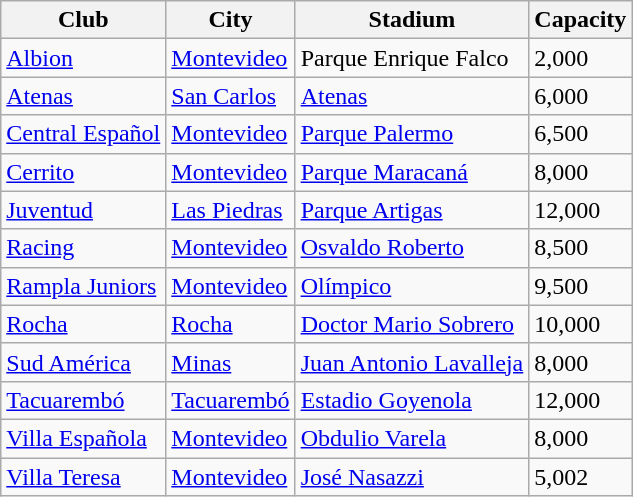<table class="wikitable sortable">
<tr>
<th>Club</th>
<th>City</th>
<th>Stadium</th>
<th>Capacity</th>
</tr>
<tr>
<td><a href='#'>Albion</a></td>
<td><a href='#'>Montevideo</a></td>
<td>Parque Enrique Falco</td>
<td>2,000</td>
</tr>
<tr>
<td><a href='#'>Atenas</a></td>
<td><a href='#'>San Carlos</a></td>
<td><a href='#'>Atenas</a></td>
<td>6,000</td>
</tr>
<tr>
<td><a href='#'>Central Español</a></td>
<td><a href='#'>Montevideo</a></td>
<td><a href='#'>Parque Palermo</a></td>
<td>6,500</td>
</tr>
<tr>
<td><a href='#'>Cerrito</a></td>
<td><a href='#'>Montevideo</a></td>
<td><a href='#'>Parque Maracaná</a></td>
<td>8,000</td>
</tr>
<tr>
<td><a href='#'>Juventud</a></td>
<td><a href='#'>Las Piedras</a></td>
<td><a href='#'>Parque Artigas</a></td>
<td>12,000</td>
</tr>
<tr>
<td><a href='#'>Racing</a></td>
<td><a href='#'>Montevideo</a></td>
<td><a href='#'>Osvaldo Roberto</a></td>
<td>8,500</td>
</tr>
<tr>
<td><a href='#'>Rampla Juniors</a></td>
<td><a href='#'>Montevideo</a></td>
<td><a href='#'>Olímpico</a></td>
<td>9,500</td>
</tr>
<tr>
<td><a href='#'>Rocha</a></td>
<td><a href='#'>Rocha</a></td>
<td><a href='#'>Doctor Mario Sobrero</a></td>
<td>10,000</td>
</tr>
<tr>
<td><a href='#'>Sud América</a></td>
<td><a href='#'>Minas</a></td>
<td><a href='#'>Juan Antonio Lavalleja</a></td>
<td>8,000</td>
</tr>
<tr>
<td><a href='#'>Tacuarembó</a></td>
<td><a href='#'>Tacuarembó</a></td>
<td><a href='#'>Estadio Goyenola</a></td>
<td>12,000</td>
</tr>
<tr>
<td><a href='#'>Villa Española</a></td>
<td><a href='#'>Montevideo</a></td>
<td><a href='#'>Obdulio Varela</a></td>
<td>8,000</td>
</tr>
<tr>
<td><a href='#'>Villa Teresa</a></td>
<td><a href='#'>Montevideo</a></td>
<td><a href='#'>José Nasazzi</a></td>
<td>5,002</td>
</tr>
</table>
